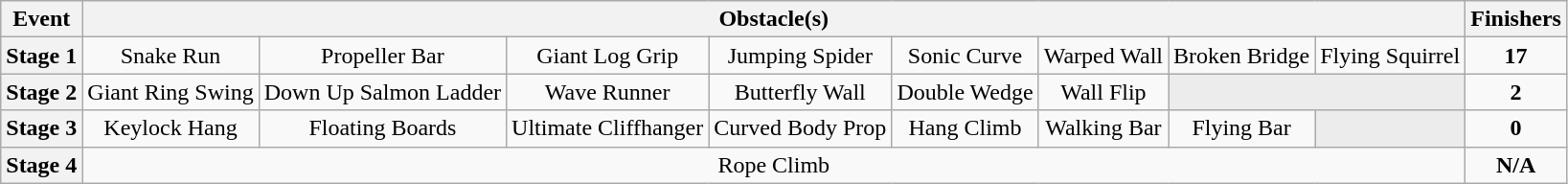<table class="wikitable" style="text-align:center;">
<tr>
<th colspan="1">Event</th>
<th colspan="8">Obstacle(s)</th>
<th>Finishers</th>
</tr>
<tr>
<th>Stage 1</th>
<td>Snake Run</td>
<td>Propeller Bar</td>
<td>Giant Log Grip</td>
<td>Jumping Spider</td>
<td>Sonic Curve</td>
<td>Warped Wall</td>
<td>Broken Bridge</td>
<td>Flying Squirrel</td>
<td><strong>17</strong></td>
</tr>
<tr>
<th>Stage 2</th>
<td>Giant Ring Swing</td>
<td>Down Up Salmon Ladder</td>
<td>Wave Runner</td>
<td>Butterfly Wall</td>
<td>Double Wedge</td>
<td>Wall Flip</td>
<td colspan="2" style="background:#ECECEC;"></td>
<td><strong>2</strong></td>
</tr>
<tr>
<th>Stage 3</th>
<td>Keylock Hang</td>
<td>Floating Boards</td>
<td>Ultimate Cliffhanger</td>
<td>Curved Body Prop</td>
<td>Hang Climb</td>
<td>Walking Bar</td>
<td>Flying Bar</td>
<td colspan="1" style="background:#ECECEC;"></td>
<td><strong>0</strong></td>
</tr>
<tr>
<th>Stage 4</th>
<td colspan="8">Rope Climb</td>
<td><strong>N/A</strong></td>
</tr>
</table>
